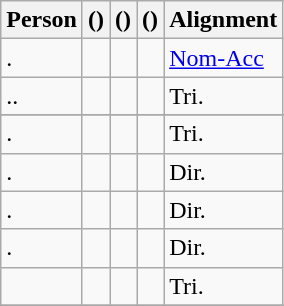<table class="wikitable">
<tr>
<th>Person</th>
<th> ()</th>
<th> ()</th>
<th> ()</th>
<th>Alignment</th>
</tr>
<tr>
<td>.</td>
<td></td>
<td></td>
<td></td>
<td><a href='#'>Nom-Acc</a></td>
</tr>
<tr>
<td>..</td>
<td></td>
<td></td>
<td></td>
<td>Tri.</td>
</tr>
<tr>
</tr>
<tr>
<td>.</td>
<td></td>
<td></td>
<td></td>
<td>Tri.</td>
</tr>
<tr>
<td>.</td>
<td></td>
<td></td>
<td></td>
<td>Dir.</td>
</tr>
<tr>
<td>.</td>
<td></td>
<td></td>
<td></td>
<td>Dir.</td>
</tr>
<tr>
<td>.</td>
<td></td>
<td></td>
<td></td>
<td>Dir.</td>
</tr>
<tr>
<td></td>
<td></td>
<td></td>
<td></td>
<td>Tri.</td>
</tr>
<tr>
</tr>
</table>
